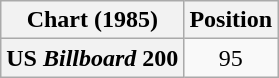<table class="wikitable plainrowheaders" style="text-align:center">
<tr>
<th scope="col">Chart (1985)</th>
<th scope="col">Position</th>
</tr>
<tr>
<th scope="row">US <em>Billboard</em> 200</th>
<td>95</td>
</tr>
</table>
